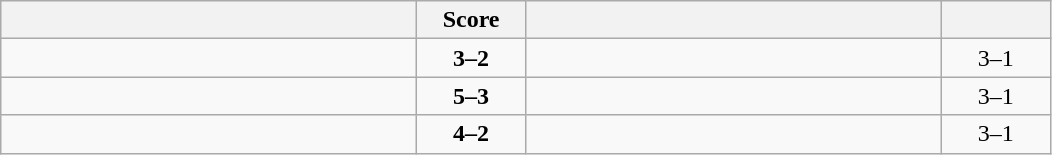<table class="wikitable" style="text-align: center; ">
<tr>
<th align="right" width="270"></th>
<th width="65">Score</th>
<th align="left" width="270"></th>
<th width="65"></th>
</tr>
<tr>
<td align="left"><strong></strong></td>
<td><strong>3–2</strong></td>
<td align="left"></td>
<td>3–1 <strong></strong></td>
</tr>
<tr>
<td align="left"><strong></strong></td>
<td><strong>5–3</strong></td>
<td align="left"></td>
<td>3–1 <strong></strong></td>
</tr>
<tr>
<td align="left"><strong></strong></td>
<td><strong>4–2</strong></td>
<td align="left"></td>
<td>3–1 <strong></strong></td>
</tr>
</table>
